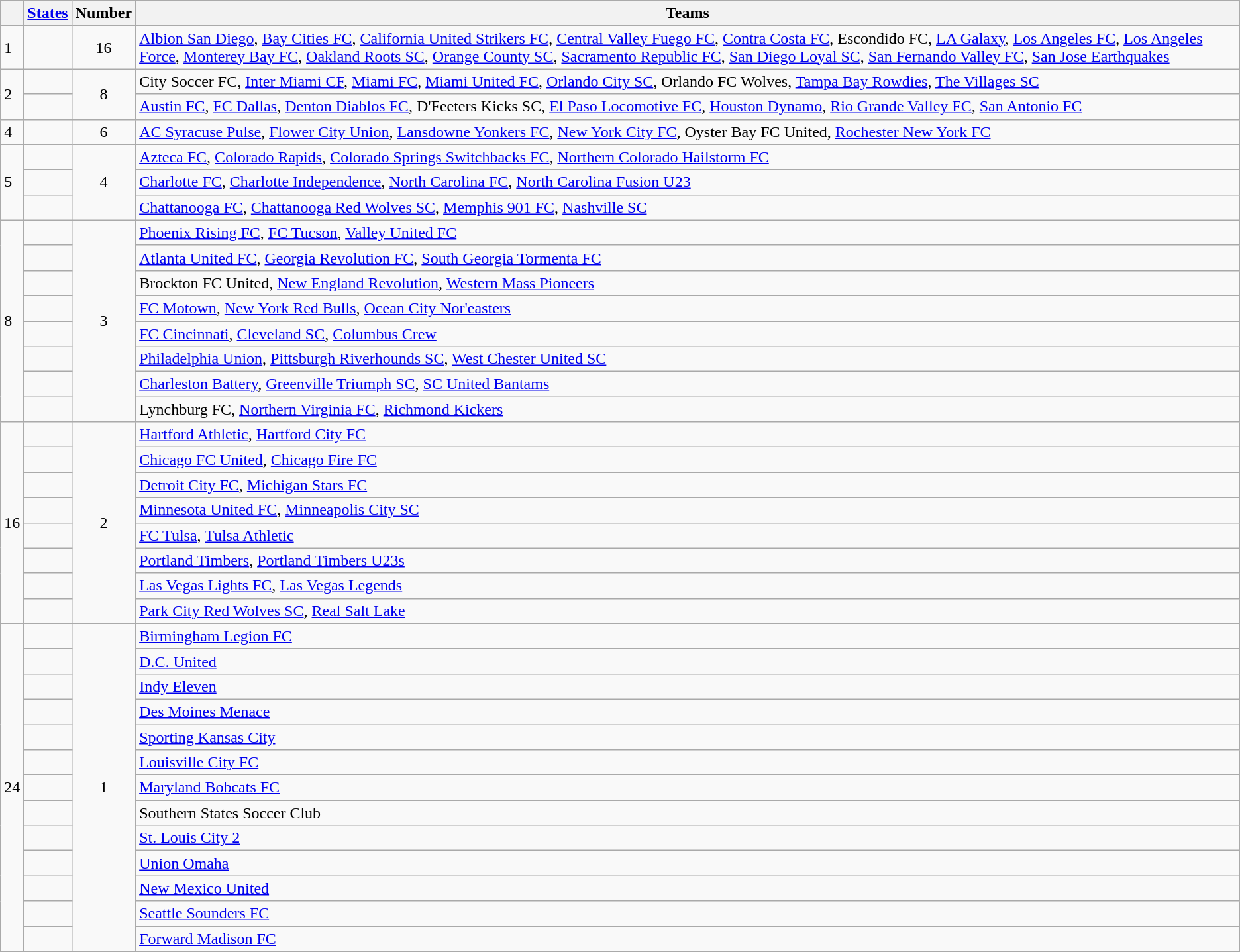<table class="wikitable">
<tr>
<th></th>
<th><a href='#'>States</a></th>
<th>Number</th>
<th>Teams</th>
</tr>
<tr>
<td>1</td>
<td></td>
<td align=center>16</td>
<td><a href='#'>Albion San Diego</a>, <a href='#'>Bay Cities FC</a>, <a href='#'>California United Strikers FC</a>, <a href='#'>Central Valley Fuego FC</a>, <a href='#'>Contra Costa FC</a>, Escondido FC, <a href='#'>LA Galaxy</a>, <a href='#'>Los Angeles FC</a>, <a href='#'>Los Angeles Force</a>, <a href='#'>Monterey Bay FC</a>, <a href='#'>Oakland Roots SC</a>, <a href='#'>Orange County SC</a>, <a href='#'>Sacramento Republic FC</a>, <a href='#'>San Diego Loyal SC</a>, <a href='#'>San Fernando Valley FC</a>, <a href='#'>San Jose Earthquakes</a></td>
</tr>
<tr>
<td rowspan="2">2</td>
<td></td>
<td rowspan="2" align=center>8</td>
<td>City Soccer FC, <a href='#'>Inter Miami CF</a>, <a href='#'>Miami FC</a>, <a href='#'>Miami United FC</a>, <a href='#'>Orlando City SC</a>, Orlando FC Wolves, <a href='#'>Tampa Bay Rowdies</a>, <a href='#'>The Villages SC</a></td>
</tr>
<tr>
<td></td>
<td><a href='#'>Austin FC</a>, <a href='#'>FC Dallas</a>, <a href='#'>Denton Diablos FC</a>, D'Feeters Kicks SC, <a href='#'>El Paso Locomotive FC</a>, <a href='#'>Houston Dynamo</a>, <a href='#'>Rio Grande Valley FC</a>, <a href='#'>San Antonio FC</a></td>
</tr>
<tr>
<td>4</td>
<td></td>
<td align=center>6</td>
<td><a href='#'>AC Syracuse Pulse</a>, <a href='#'>Flower City Union</a>, <a href='#'>Lansdowne Yonkers FC</a>, <a href='#'>New York City FC</a>, Oyster Bay FC United, <a href='#'>Rochester New York FC</a></td>
</tr>
<tr>
<td rowspan="3">5</td>
<td></td>
<td rowspan="3" align=center>4</td>
<td><a href='#'>Azteca FC</a>, <a href='#'>Colorado Rapids</a>, <a href='#'>Colorado Springs Switchbacks FC</a>, <a href='#'>Northern Colorado Hailstorm FC</a></td>
</tr>
<tr>
<td></td>
<td><a href='#'>Charlotte FC</a>, <a href='#'>Charlotte Independence</a>, <a href='#'>North Carolina FC</a>, <a href='#'>North Carolina Fusion U23</a></td>
</tr>
<tr>
<td></td>
<td><a href='#'>Chattanooga FC</a>, <a href='#'>Chattanooga Red Wolves SC</a>, <a href='#'>Memphis 901 FC</a>, <a href='#'>Nashville SC</a></td>
</tr>
<tr>
<td rowspan="8">8</td>
<td></td>
<td rowspan="8" align=center>3</td>
<td><a href='#'>Phoenix Rising FC</a>, <a href='#'>FC Tucson</a>, <a href='#'>Valley United FC</a></td>
</tr>
<tr>
<td></td>
<td><a href='#'>Atlanta United FC</a>, <a href='#'>Georgia Revolution FC</a>, <a href='#'>South Georgia Tormenta FC</a></td>
</tr>
<tr>
<td></td>
<td>Brockton FC United, <a href='#'>New England Revolution</a>, <a href='#'>Western Mass Pioneers</a></td>
</tr>
<tr>
<td></td>
<td><a href='#'>FC Motown</a>, <a href='#'>New York Red Bulls</a>, <a href='#'>Ocean City Nor'easters</a></td>
</tr>
<tr>
<td></td>
<td><a href='#'>FC Cincinnati</a>, <a href='#'>Cleveland SC</a>, <a href='#'>Columbus Crew</a></td>
</tr>
<tr>
<td></td>
<td><a href='#'>Philadelphia Union</a>, <a href='#'>Pittsburgh Riverhounds SC</a>, <a href='#'>West Chester United SC</a></td>
</tr>
<tr>
<td></td>
<td><a href='#'>Charleston Battery</a>, <a href='#'>Greenville Triumph SC</a>, <a href='#'>SC United Bantams</a></td>
</tr>
<tr>
<td></td>
<td>Lynchburg FC, <a href='#'>Northern Virginia FC</a>, <a href='#'>Richmond Kickers</a></td>
</tr>
<tr>
<td rowspan="8">16</td>
<td></td>
<td rowspan="8" align="center">2</td>
<td><a href='#'>Hartford Athletic</a>, <a href='#'>Hartford City FC</a></td>
</tr>
<tr>
<td></td>
<td><a href='#'>Chicago FC United</a>, <a href='#'>Chicago Fire FC</a></td>
</tr>
<tr>
<td></td>
<td><a href='#'>Detroit City FC</a>, <a href='#'>Michigan Stars FC</a></td>
</tr>
<tr>
<td></td>
<td><a href='#'>Minnesota United FC</a>, <a href='#'>Minneapolis City SC</a></td>
</tr>
<tr>
<td></td>
<td><a href='#'>FC Tulsa</a>, <a href='#'>Tulsa Athletic</a></td>
</tr>
<tr>
<td></td>
<td><a href='#'>Portland Timbers</a>, <a href='#'>Portland Timbers U23s</a></td>
</tr>
<tr>
<td></td>
<td><a href='#'>Las Vegas Lights FC</a>, <a href='#'>Las Vegas Legends</a></td>
</tr>
<tr>
<td></td>
<td><a href='#'>Park City Red Wolves SC</a>, <a href='#'>Real Salt Lake</a></td>
</tr>
<tr>
<td rowspan="13">24</td>
<td></td>
<td rowspan="13" align="center">1</td>
<td><a href='#'>Birmingham Legion FC</a></td>
</tr>
<tr>
<td></td>
<td><a href='#'>D.C. United</a></td>
</tr>
<tr>
<td></td>
<td><a href='#'>Indy Eleven</a></td>
</tr>
<tr>
<td></td>
<td><a href='#'>Des Moines Menace</a></td>
</tr>
<tr>
<td></td>
<td><a href='#'>Sporting Kansas City</a></td>
</tr>
<tr>
<td></td>
<td><a href='#'>Louisville City FC</a></td>
</tr>
<tr>
<td></td>
<td><a href='#'>Maryland Bobcats FC</a></td>
</tr>
<tr>
<td></td>
<td>Southern States Soccer Club</td>
</tr>
<tr>
<td></td>
<td><a href='#'>St. Louis City 2</a></td>
</tr>
<tr>
<td></td>
<td><a href='#'>Union Omaha</a></td>
</tr>
<tr>
<td></td>
<td><a href='#'>New Mexico United</a></td>
</tr>
<tr>
<td></td>
<td><a href='#'>Seattle Sounders FC</a></td>
</tr>
<tr>
<td></td>
<td><a href='#'>Forward Madison FC</a></td>
</tr>
</table>
